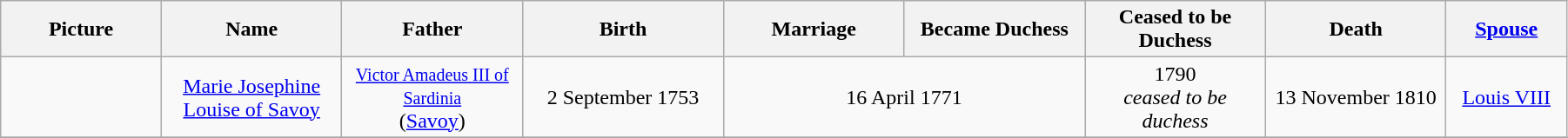<table width=95% class="wikitable">
<tr>
<th width = "8%">Picture</th>
<th width = "9%">Name</th>
<th width = "9%">Father</th>
<th width = "10%">Birth</th>
<th width = "9%">Marriage</th>
<th width = "9%">Became Duchess</th>
<th width = "9%">Ceased to be Duchess</th>
<th width = "9%">Death</th>
<th width = "6%"><a href='#'>Spouse</a></th>
</tr>
<tr>
<td align="center"></td>
<td align="center"><a href='#'>Marie Josephine Louise of Savoy</a></td>
<td align="center"><small><a href='#'>Victor Amadeus III of Sardinia</a></small><br> (<a href='#'>Savoy</a>)</td>
<td align="center">2 September 1753</td>
<td align="center" colspan="2">16 April 1771</td>
<td align="center">1790<br><em>ceased to be duchess</em></td>
<td align="center">13 November 1810</td>
<td align="center"><a href='#'>Louis VIII</a></td>
</tr>
<tr>
</tr>
</table>
